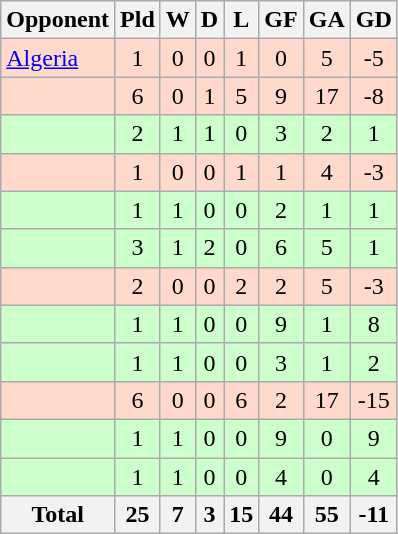<table class="wikitable" style="text-align: center;">
<tr>
<th>Opponent</th>
<th>Pld</th>
<th>W</th>
<th>D</th>
<th>L</th>
<th>GF</th>
<th>GA</th>
<th>GD</th>
</tr>
<tr bgcolor=#FFDACC>
<td align="left"> <a href='#'>Algeria</a></td>
<td>1</td>
<td>0</td>
<td>0</td>
<td>1</td>
<td>0</td>
<td>5</td>
<td>-5</td>
</tr>
<tr bgcolor=#FFDACC>
<td align="left"></td>
<td>6</td>
<td>0</td>
<td>1</td>
<td>5</td>
<td>9</td>
<td>17</td>
<td>-8</td>
</tr>
<tr bgcolor=#CCFFCC>
<td align="left"></td>
<td>2</td>
<td>1</td>
<td>1</td>
<td>0</td>
<td>3</td>
<td>2</td>
<td>1</td>
</tr>
<tr bgcolor=#FFDACC>
<td align="left"></td>
<td>1</td>
<td>0</td>
<td>0</td>
<td>1</td>
<td>1</td>
<td>4</td>
<td>-3</td>
</tr>
<tr bgcolor=#CCFFCC>
<td align="left"></td>
<td>1</td>
<td>1</td>
<td>0</td>
<td>0</td>
<td>2</td>
<td>1</td>
<td>1</td>
</tr>
<tr bgcolor=#CCFFCC>
<td align="left"></td>
<td>3</td>
<td>1</td>
<td>2</td>
<td>0</td>
<td>6</td>
<td>5</td>
<td>1</td>
</tr>
<tr bgcolor=#FFDACC>
<td align="left"></td>
<td>2</td>
<td>0</td>
<td>0</td>
<td>2</td>
<td>2</td>
<td>5</td>
<td>-3</td>
</tr>
<tr bgcolor=#CCFFCC>
<td align="left"></td>
<td>1</td>
<td>1</td>
<td>0</td>
<td>0</td>
<td>9</td>
<td>1</td>
<td>8</td>
</tr>
<tr bgcolor=#CCFFCC>
<td align="left"></td>
<td>1</td>
<td>1</td>
<td>0</td>
<td>0</td>
<td>3</td>
<td>1</td>
<td>2</td>
</tr>
<tr bgcolor=#FFDACC>
<td align="left"></td>
<td>6</td>
<td>0</td>
<td>0</td>
<td>6</td>
<td>2</td>
<td>17</td>
<td>-15</td>
</tr>
<tr bgcolor=#CCFFCC>
<td align="left"></td>
<td>1</td>
<td>1</td>
<td>0</td>
<td>0</td>
<td>9</td>
<td>0</td>
<td>9</td>
</tr>
<tr bgcolor=#CCFFCC>
<td align="left"></td>
<td>1</td>
<td>1</td>
<td>0</td>
<td>0</td>
<td>4</td>
<td>0</td>
<td>4</td>
</tr>
<tr>
<th>Total</th>
<th>25</th>
<th>7</th>
<th>3</th>
<th>15</th>
<th>44</th>
<th>55</th>
<th>-11</th>
</tr>
</table>
